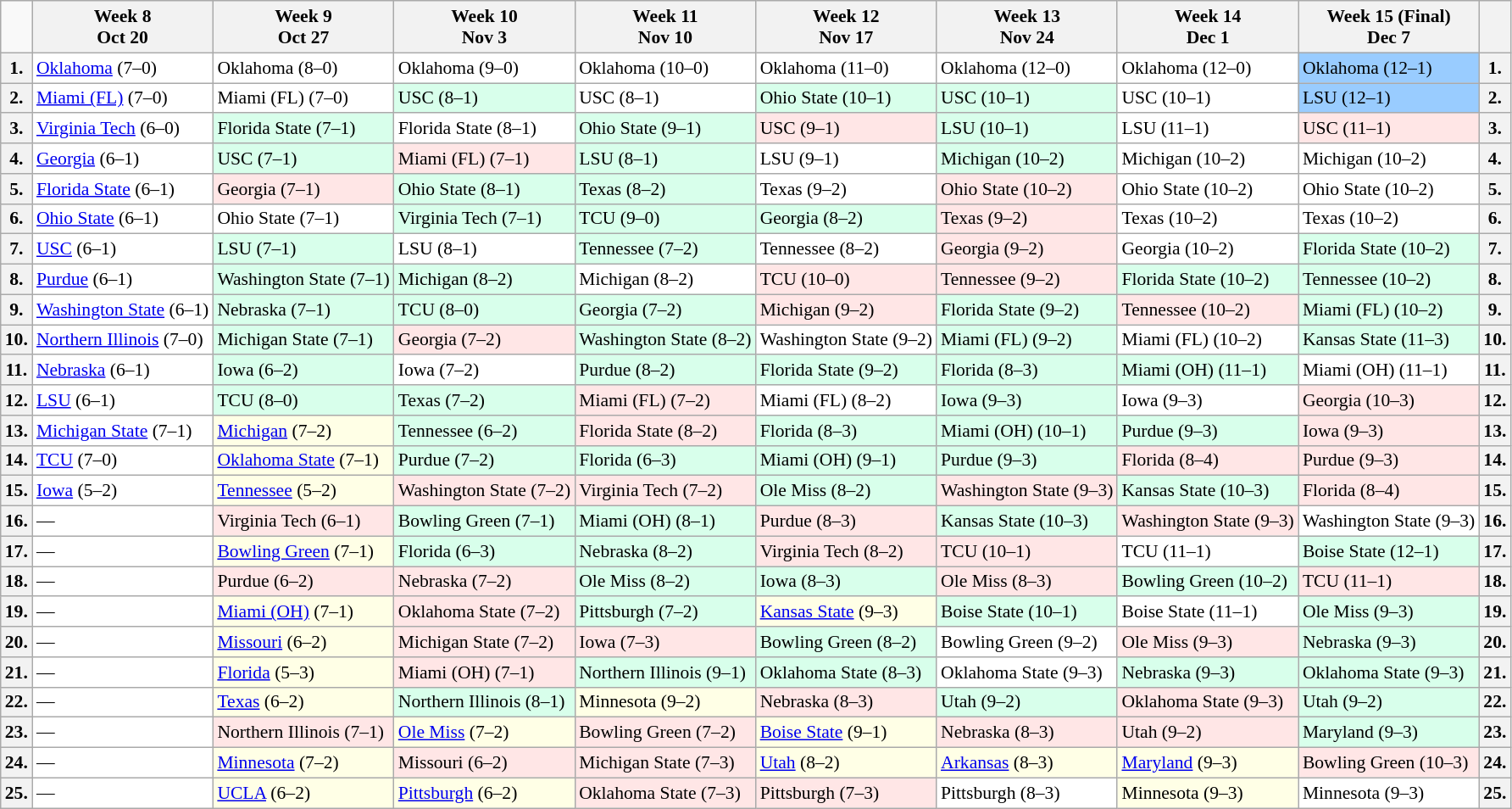<table class="wikitable" style="font-size:90%; white-space:nowrap;">
<tr>
<td></td>
<th>Week 8<br>Oct 20</th>
<th>Week 9<br>Oct 27</th>
<th>Week 10<br>Nov 3</th>
<th>Week 11<br>Nov 10</th>
<th>Week 12<br>Nov 17</th>
<th>Week 13<br>Nov 24</th>
<th>Week 14<br>Dec 1</th>
<th>Week 15 (Final)<br>Dec 7</th>
<th></th>
</tr>
<tr>
<th>1.</th>
<td style="background:white;"><a href='#'>Oklahoma</a> (7–0)</td>
<td style="background:white;">Oklahoma (8–0)</td>
<td style="background:white;">Oklahoma (9–0)</td>
<td style="background:white;">Oklahoma (10–0)</td>
<td style="background:white;">Oklahoma (11–0)</td>
<td style="background:white;">Oklahoma (12–0)</td>
<td style="background:white;">Oklahoma (12–0)</td>
<td style="background:#99ccff;">Oklahoma (12–1)</td>
<th>1.</th>
</tr>
<tr>
<th>2.</th>
<td style="background:white;"><a href='#'>Miami (FL)</a> (7–0)</td>
<td style="background:white;">Miami (FL) (7–0)</td>
<td style="background:#D8FFEB;">USC (8–1)</td>
<td style="background:white;">USC (8–1)</td>
<td style="background:#D8FFEB;">Ohio State (10–1)</td>
<td style="background:#D8FFEB;">USC (10–1)</td>
<td style="background:white;">USC (10–1)</td>
<td style="background:#99ccff;">LSU (12–1)</td>
<th>2.</th>
</tr>
<tr>
<th>3.</th>
<td style="background:white;"><a href='#'>Virginia Tech</a> (6–0)</td>
<td style="background:#D8FFEB;">Florida State (7–1)</td>
<td style="background:white;">Florida State (8–1)</td>
<td style="background:#D8FFEB;">Ohio State (9–1)</td>
<td style="background:#FFE6E6;">USC (9–1)</td>
<td style="background:#D8FFEB;">LSU (10–1)</td>
<td style="background:white;">LSU (11–1)</td>
<td style="background:#FFE6E6;">USC (11–1)</td>
<th>3.</th>
</tr>
<tr>
<th>4.</th>
<td style="background:white;"><a href='#'>Georgia</a> (6–1)</td>
<td style="background:#D8FFEB;">USC (7–1)</td>
<td style="background:#FFE6E6;">Miami (FL) (7–1)</td>
<td style="background:#D8FFEB;">LSU (8–1)</td>
<td style="background:white;">LSU (9–1)</td>
<td style="background:#D8FFEB;">Michigan (10–2)</td>
<td style="background:white;">Michigan (10–2)</td>
<td style="background:white;">Michigan (10–2)</td>
<th>4.</th>
</tr>
<tr>
<th>5.</th>
<td style="background:white;"><a href='#'>Florida State</a> (6–1)</td>
<td style="background:#FFE6E6;">Georgia (7–1)</td>
<td style="background:#D8FFEB;">Ohio State (8–1)</td>
<td style="background:#D8FFEB;">Texas (8–2)</td>
<td style="background:white;">Texas (9–2)</td>
<td style="background:#FFE6E6;">Ohio State (10–2)</td>
<td style="background:white;">Ohio State (10–2)</td>
<td style="background:white;">Ohio State (10–2)</td>
<th>5.</th>
</tr>
<tr>
<th>6.</th>
<td style="background:white;"><a href='#'>Ohio State</a> (6–1)</td>
<td style="background:white;">Ohio State (7–1)</td>
<td style="background:#D8FFEB;">Virginia Tech (7–1)</td>
<td style="background:#D8FFEB;">TCU (9–0)</td>
<td style="background:#D8FFEB;">Georgia (8–2)</td>
<td style="background:#FFE6E6;">Texas (9–2)</td>
<td style="background:white;">Texas (10–2)</td>
<td style="background:white;">Texas (10–2)</td>
<th>6.</th>
</tr>
<tr>
<th>7.</th>
<td style="background:white;"><a href='#'>USC</a> (6–1)</td>
<td style="background:#D8FFEB;">LSU (7–1)</td>
<td style="background:white;">LSU (8–1)</td>
<td style="background:#D8FFEB;">Tennessee (7–2)</td>
<td style="background:white;">Tennessee (8–2)</td>
<td style="background:#FFE6E6;">Georgia (9–2)</td>
<td style="background:white;">Georgia (10–2)</td>
<td style="background:#D8FFEB;">Florida State (10–2)</td>
<th>7.</th>
</tr>
<tr>
<th>8.</th>
<td style="background:white;"><a href='#'>Purdue</a> (6–1)</td>
<td style="background:#D8FFEB;">Washington State (7–1)</td>
<td style="background:#D8FFEB;">Michigan (8–2)</td>
<td style="background:white;">Michigan (8–2)</td>
<td style="background:#FFE6E6;">TCU (10–0)</td>
<td style="background:#FFE6E6;">Tennessee (9–2)</td>
<td style="background:#D8FFEB;">Florida State (10–2)</td>
<td style="background:#D8FFEB;">Tennessee (10–2)</td>
<th>8.</th>
</tr>
<tr>
<th>9.</th>
<td style="background:white;"><a href='#'>Washington State</a>  (6–1)</td>
<td style="background:#D8FFEB;">Nebraska (7–1)</td>
<td style="background:#D8FFEB;">TCU (8–0)</td>
<td style="background:#D8FFEB;">Georgia (7–2)</td>
<td style="background:#FFE6E6;">Michigan (9–2)</td>
<td style="background:#D8FFEB;">Florida State (9–2)</td>
<td style="background:#FFE6E6;">Tennessee (10–2)</td>
<td style="background:#D8FFEB;">Miami (FL) (10–2)</td>
<th>9.</th>
</tr>
<tr>
<th>10.</th>
<td style="background:white;"><a href='#'>Northern Illinois</a> (7–0)</td>
<td style="background:#D8FFEB;">Michigan State (7–1)</td>
<td style="background:#FFE6E6;">Georgia (7–2)</td>
<td style="background:#D8FFEB;">Washington State (8–2)</td>
<td style="background:white;">Washington State (9–2)</td>
<td style="background:#D8FFEB;">Miami (FL) (9–2)</td>
<td style="background:white;">Miami (FL) (10–2)</td>
<td style="background:#D8FFEB;">Kansas State (11–3)</td>
<th>10.</th>
</tr>
<tr>
<th>11.</th>
<td style="background:white;"><a href='#'>Nebraska</a> (6–1)</td>
<td style="background:#D8FFEB;">Iowa (6–2)</td>
<td style="background:white;">Iowa (7–2)</td>
<td style="background:#D8FFEB;">Purdue (8–2)</td>
<td style="background:#D8FFEB;">Florida State (9–2)</td>
<td style="background:#D8FFEB;">Florida (8–3)</td>
<td style="background:#D8FFEB;">Miami (OH) (11–1)</td>
<td style="background:white;">Miami (OH) (11–1)</td>
<th>11.</th>
</tr>
<tr>
<th>12.</th>
<td style="background:white;"><a href='#'>LSU</a> (6–1)</td>
<td style="background:#D8FFEB;">TCU (8–0)</td>
<td style="background:#D8FFEB;">Texas (7–2)</td>
<td style="background:#FFE6E6;">Miami (FL) (7–2)</td>
<td style="background:white;">Miami (FL) (8–2)</td>
<td style="background:#D8FFEB;">Iowa (9–3)</td>
<td style="background:white;">Iowa (9–3)</td>
<td style="background:#FFE6E6;">Georgia (10–3)</td>
<th>12.</th>
</tr>
<tr>
<th>13.</th>
<td style="background:white;"><a href='#'>Michigan State</a> (7–1)</td>
<td style="background:#FFFFE6;"><a href='#'>Michigan</a> (7–2)</td>
<td style="background:#D8FFEB;">Tennessee (6–2)</td>
<td style="background:#FFE6E6;">Florida State (8–2)</td>
<td style="background:#D8FFEB;">Florida (8–3)</td>
<td style="background:#D8FFEB;">Miami (OH) (10–1)</td>
<td style="background:#D8FFEB;">Purdue (9–3)</td>
<td style="background:#FFE6E6;">Iowa (9–3)</td>
<th>13.</th>
</tr>
<tr>
<th>14.</th>
<td style="background:white;"><a href='#'>TCU</a> (7–0)</td>
<td style="background:#FFFFE6;"><a href='#'>Oklahoma State</a> (7–1)</td>
<td style="background:#D8FFEB;">Purdue (7–2)</td>
<td style="background:#D8FFEB;">Florida (6–3)</td>
<td style="background:#D8FFEB;">Miami (OH) (9–1)</td>
<td style="background:#D8FFEB;">Purdue (9–3)</td>
<td style="background:#FFE6E6;">Florida (8–4)</td>
<td style="background:#FFE6E6;">Purdue (9–3)</td>
<th>14.</th>
</tr>
<tr>
<th>15.</th>
<td style="background:white;"><a href='#'>Iowa</a> (5–2)</td>
<td style="background:#FFFFE6;"><a href='#'>Tennessee</a> (5–2)</td>
<td style="background:#FFE6E6;">Washington State (7–2)</td>
<td style="background:#FFE6E6;">Virginia Tech (7–2)</td>
<td style="background:#D8FFEB;">Ole Miss (8–2)</td>
<td style="background:#FFE6E6;">Washington State (9–3)</td>
<td style="background:#D8FFEB;">Kansas State (10–3)</td>
<td style="background:#FFE6E6;">Florida (8–4)</td>
<th>15.</th>
</tr>
<tr>
<th>16.</th>
<td style="background:white;">—</td>
<td style="background:#FFE6E6;">Virginia Tech (6–1)</td>
<td style="background:#D8FFEB;">Bowling Green (7–1)</td>
<td style="background:#D8FFEB;">Miami (OH) (8–1)</td>
<td style="background:#FFE6E6;">Purdue (8–3)</td>
<td style="background:#D8FFEB;">Kansas State (10–3)</td>
<td style="background:#FFE6E6;">Washington State (9–3)</td>
<td style="background:white;">Washington State (9–3)</td>
<th>16.</th>
</tr>
<tr>
<th>17.</th>
<td style="background:white;">—</td>
<td style="background:#FFFFE6;"><a href='#'>Bowling Green</a> (7–1)</td>
<td style="background:#D8FFEB;">Florida (6–3)</td>
<td style="background:#D8FFEB;">Nebraska (8–2)</td>
<td style="background:#FFE6E6;">Virginia Tech (8–2)</td>
<td style="background:#FFE6E6;">TCU (10–1)</td>
<td style="background:white;">TCU (11–1)</td>
<td style="background:#D8FFEB;">Boise State (12–1)</td>
<th>17.</th>
</tr>
<tr>
<th>18.</th>
<td style="background:white;">—</td>
<td style="background:#FFE6E6;">Purdue (6–2)</td>
<td style="background:#FFE6E6;">Nebraska (7–2)</td>
<td style="background:#D8FFEB;">Ole Miss (8–2)</td>
<td style="background:#D8FFEB;">Iowa (8–3)</td>
<td style="background:#FFE6E6;">Ole Miss (8–3)</td>
<td style="background:#D8FFEB;">Bowling Green (10–2)</td>
<td style="background:#FFE6E6;">TCU (11–1)</td>
<th>18.</th>
</tr>
<tr>
<th>19.</th>
<td style="background:white;">—</td>
<td style="background:#FFFFE6;"><a href='#'>Miami (OH)</a> (7–1)</td>
<td style="background:#FFE6E6;">Oklahoma State (7–2)</td>
<td style="background:#D8FFEB;">Pittsburgh (7–2)</td>
<td style="background:#FFFFE6;"><a href='#'>Kansas State</a> (9–3)</td>
<td style="background:#D8FFEB;">Boise State (10–1)</td>
<td style="background:white;">Boise State (11–1)</td>
<td style="background:#D8FFEB;">Ole Miss (9–3)</td>
<th>19.</th>
</tr>
<tr>
<th>20.</th>
<td style="background:white;">—</td>
<td style="background:#FFFFE6;"><a href='#'>Missouri</a> (6–2)</td>
<td style="background:#FFE6E6;">Michigan State (7–2)</td>
<td style="background:#FFE6E6;">Iowa (7–3)</td>
<td style="background:#D8FFEB;">Bowling Green (8–2)</td>
<td style="background:white;">Bowling Green (9–2)</td>
<td style="background:#FFE6E6;">Ole Miss (9–3)</td>
<td style="background:#D8FFEB;">Nebraska (9–3)</td>
<th>20.</th>
</tr>
<tr>
<th>21.</th>
<td style="background:white;">—</td>
<td style="background:#FFFFE6;"><a href='#'>Florida</a> (5–3)</td>
<td style="background:#FFE6E6;">Miami (OH) (7–1)</td>
<td style="background:#D8FFEB;">Northern Illinois (9–1)</td>
<td style="background:#D8FFEB;">Oklahoma State (8–3)</td>
<td style="background:white;">Oklahoma State (9–3)</td>
<td style="background:#D8FFEB;">Nebraska (9–3)</td>
<td style="background:#D8FFEB;">Oklahoma State (9–3)</td>
<th>21.</th>
</tr>
<tr>
<th>22.</th>
<td style="background:white;">—</td>
<td style="background:#FFFFE6;"><a href='#'>Texas</a> (6–2)</td>
<td style="background:#D8FFEB;">Northern Illinois (8–1)</td>
<td style="background:#FFFFE6;">Minnesota (9–2)</td>
<td style="background:#FFE6E6;">Nebraska (8–3)</td>
<td style="background:#D8FFEB;">Utah (9–2)</td>
<td style="background:#FFE6E6;">Oklahoma State (9–3)</td>
<td style="background:#D8FFEB;">Utah (9–2)</td>
<th>22.</th>
</tr>
<tr>
<th>23.</th>
<td style="background:white;">—</td>
<td style="background:#FFE6E6;">Northern Illinois (7–1)</td>
<td style="background:#FFFFE6;"><a href='#'>Ole Miss</a> (7–2)</td>
<td style="background:#FFE6E6;">Bowling Green (7–2)</td>
<td style="background:#FFFFE6;"><a href='#'>Boise State</a> (9–1)</td>
<td style="background:#FFE6E6;">Nebraska (8–3)</td>
<td style="background:#FFE6E6;">Utah (9–2)</td>
<td style="background:#D8FFEB;">Maryland (9–3)</td>
<th>23.</th>
</tr>
<tr>
<th>24.</th>
<td style="background:white;">—</td>
<td style="background:#FFFFE6;"><a href='#'>Minnesota</a> (7–2)</td>
<td style="background:#FFE6E6;">Missouri (6–2)</td>
<td style="background:#FFE6E6;">Michigan State (7–3)</td>
<td style="background:#FFFFE6;"><a href='#'>Utah</a> (8–2)</td>
<td style="background:#FFFFE6;"><a href='#'>Arkansas</a> (8–3)</td>
<td style="background:#FFFFE6;"><a href='#'>Maryland</a> (9–3)</td>
<td style="background:#FFE6E6;">Bowling Green (10–3)</td>
<th>24.</th>
</tr>
<tr>
<th>25.</th>
<td style="background:white;">—</td>
<td style="background:#FFFFE6;"><a href='#'>UCLA</a> (6–2)</td>
<td style="background:#FFFFE6;"><a href='#'>Pittsburgh</a> (6–2)</td>
<td style="background:#FFE6E6;">Oklahoma State (7–3)</td>
<td style="background:#FFE6E6;">Pittsburgh (7–3)</td>
<td style="background:white;">Pittsburgh (8–3)</td>
<td style="background:#FFFFE6;">Minnesota (9–3)</td>
<td style="background:white;">Minnesota (9–3)</td>
<th>25.</th>
</tr>
</table>
